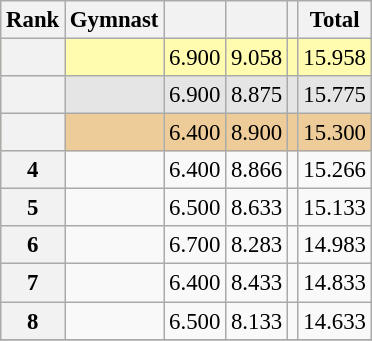<table class="wikitable sortable" style="text-align:center; font-size:95%">
<tr>
<th scope=col>Rank</th>
<th scope=col>Gymnast</th>
<th scope=col></th>
<th scope=col></th>
<th scope=col></th>
<th scope=col>Total</th>
</tr>
<tr bgcolor=fffcaf>
<th scope=row></th>
<td align=left></td>
<td>6.900</td>
<td>9.058</td>
<td></td>
<td>15.958</td>
</tr>
<tr bgcolor=e5e5e5>
<th scope=row></th>
<td align=left></td>
<td>6.900</td>
<td>8.875</td>
<td></td>
<td>15.775</td>
</tr>
<tr bgcolor=eecc99>
<th scope=row></th>
<td align=left></td>
<td>6.400</td>
<td>8.900</td>
<td></td>
<td>15.300</td>
</tr>
<tr>
<th scope=row>4</th>
<td align=left></td>
<td>6.400</td>
<td>8.866</td>
<td></td>
<td>15.266</td>
</tr>
<tr>
<th scope=row>5</th>
<td align=left></td>
<td>6.500</td>
<td>8.633</td>
<td></td>
<td>15.133</td>
</tr>
<tr>
<th scope=row>6</th>
<td align=left></td>
<td>6.700</td>
<td>8.283</td>
<td></td>
<td>14.983</td>
</tr>
<tr>
<th scope=row>7</th>
<td align=left></td>
<td>6.400</td>
<td>8.433</td>
<td></td>
<td>14.833</td>
</tr>
<tr>
<th scope=row>8</th>
<td align=left></td>
<td>6.500</td>
<td>8.133</td>
<td></td>
<td>14.633</td>
</tr>
<tr>
</tr>
</table>
